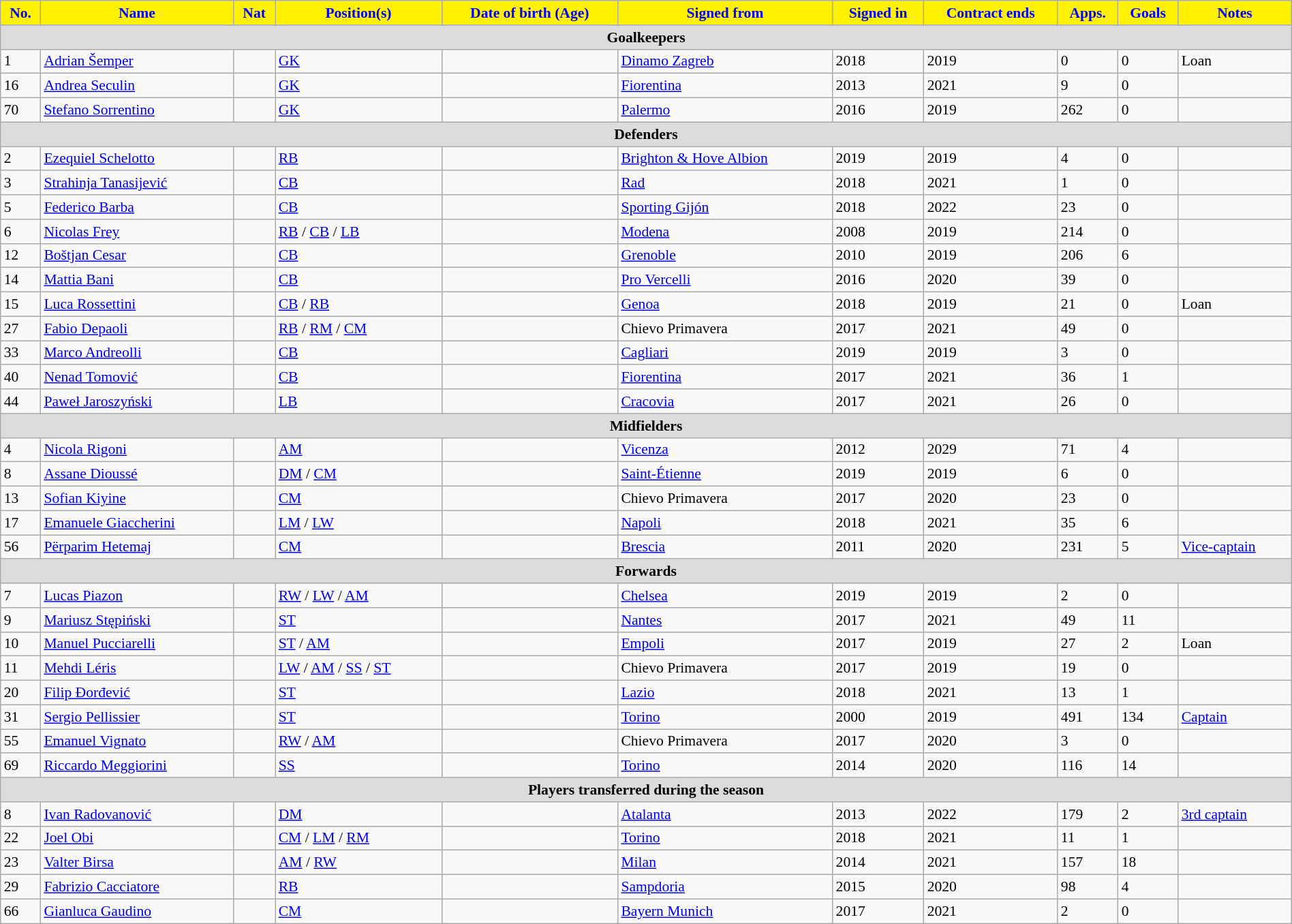<table class="wikitable" style="text-align:left; font-size:90%; width:100%;">
<tr>
<th style="background:#FFF200; color:blue; text-align:center;">No.</th>
<th style="background:#FFF200; color:blue; text-align:center;">Name</th>
<th style="background:#FFF200; color:blue; text-align:center;">Nat</th>
<th style="background:#FFF200; color:blue; text-align:center;">Position(s)</th>
<th style="background:#FFF200; color:blue; text-align:center;">Date of birth (Age)</th>
<th style="background:#FFF200; color:blue; text-align:center;">Signed from</th>
<th style="background:#FFF200; color:blue; text-align:center;">Signed in</th>
<th style="background:#FFF200; color:blue; text-align:center;">Contract ends</th>
<th style="background:#FFF200; color:blue; text-align:center;">Apps.</th>
<th style="background:#FFF200; color:blue; text-align:center;">Goals</th>
<th style="background:#FFF200; color:blue; text-align:center;">Notes</th>
</tr>
<tr>
<th colspan=11 style="background:#DCDCDC; text-align:center;">Goalkeepers</th>
</tr>
<tr>
<td>1</td>
<td><a href='#'>Adrian Šemper</a></td>
<td></td>
<td><a href='#'>GK</a></td>
<td></td>
<td> <a href='#'>Dinamo Zagreb</a></td>
<td>2018</td>
<td>2019</td>
<td>0</td>
<td>0</td>
<td>Loan</td>
</tr>
<tr>
<td>16</td>
<td><a href='#'>Andrea Seculin</a></td>
<td></td>
<td><a href='#'>GK</a></td>
<td></td>
<td> <a href='#'>Fiorentina</a></td>
<td>2013</td>
<td>2021</td>
<td>9</td>
<td>0</td>
<td></td>
</tr>
<tr>
<td>70</td>
<td><a href='#'>Stefano Sorrentino</a></td>
<td></td>
<td><a href='#'>GK</a></td>
<td></td>
<td> <a href='#'>Palermo</a></td>
<td>2016</td>
<td>2019</td>
<td>262</td>
<td>0</td>
<td></td>
</tr>
<tr>
<th colspan=11 style="background:#DCDCDC; text-align:center;">Defenders</th>
</tr>
<tr>
<td>2</td>
<td><a href='#'>Ezequiel Schelotto</a></td>
<td></td>
<td><a href='#'>RB</a></td>
<td></td>
<td> <a href='#'>Brighton & Hove Albion</a></td>
<td>2019</td>
<td>2019</td>
<td>4</td>
<td>0</td>
<td></td>
</tr>
<tr>
<td>3</td>
<td><a href='#'>Strahinja Tanasijević</a></td>
<td></td>
<td><a href='#'>CB</a></td>
<td></td>
<td> <a href='#'>Rad</a></td>
<td>2018</td>
<td>2021</td>
<td>1</td>
<td>0</td>
<td></td>
</tr>
<tr>
<td>5</td>
<td><a href='#'>Federico Barba</a></td>
<td></td>
<td><a href='#'>CB</a></td>
<td></td>
<td> <a href='#'>Sporting Gijón</a></td>
<td>2018</td>
<td>2022</td>
<td>23</td>
<td>0</td>
<td></td>
</tr>
<tr>
<td>6</td>
<td><a href='#'>Nicolas Frey</a></td>
<td></td>
<td><a href='#'>RB</a> / <a href='#'>CB</a> / <a href='#'>LB</a></td>
<td></td>
<td> <a href='#'>Modena</a></td>
<td>2008</td>
<td>2019</td>
<td>214</td>
<td>0</td>
<td></td>
</tr>
<tr>
<td>12</td>
<td><a href='#'>Boštjan Cesar</a></td>
<td></td>
<td><a href='#'>CB</a></td>
<td></td>
<td> <a href='#'>Grenoble</a></td>
<td>2010</td>
<td>2019</td>
<td>206</td>
<td>6</td>
<td></td>
</tr>
<tr>
<td>14</td>
<td><a href='#'>Mattia Bani</a></td>
<td></td>
<td><a href='#'>CB</a></td>
<td></td>
<td> <a href='#'>Pro Vercelli</a></td>
<td>2016</td>
<td>2020</td>
<td>39</td>
<td>0</td>
<td></td>
</tr>
<tr>
<td>15</td>
<td><a href='#'>Luca Rossettini</a></td>
<td></td>
<td><a href='#'>CB</a> / <a href='#'>RB</a></td>
<td></td>
<td> <a href='#'>Genoa</a></td>
<td>2018</td>
<td>2019</td>
<td>21</td>
<td>0</td>
<td>Loan</td>
</tr>
<tr>
<td>27</td>
<td><a href='#'>Fabio Depaoli</a></td>
<td></td>
<td><a href='#'>RB</a> / <a href='#'>RM</a> / <a href='#'>CM</a></td>
<td></td>
<td> Chievo Primavera</td>
<td>2017</td>
<td>2021</td>
<td>49</td>
<td>0</td>
<td></td>
</tr>
<tr>
<td>33</td>
<td><a href='#'>Marco Andreolli</a></td>
<td></td>
<td><a href='#'>CB</a></td>
<td></td>
<td> <a href='#'>Cagliari</a></td>
<td>2019</td>
<td>2019</td>
<td>3</td>
<td>0</td>
<td></td>
</tr>
<tr>
<td>40</td>
<td><a href='#'>Nenad Tomović</a></td>
<td></td>
<td><a href='#'>CB</a></td>
<td></td>
<td> <a href='#'>Fiorentina</a></td>
<td>2017</td>
<td>2021</td>
<td>36</td>
<td>1</td>
<td></td>
</tr>
<tr>
<td>44</td>
<td><a href='#'>Paweł Jaroszyński</a></td>
<td></td>
<td><a href='#'>LB</a></td>
<td></td>
<td> <a href='#'>Cracovia</a></td>
<td>2017</td>
<td>2021</td>
<td>26</td>
<td>0</td>
<td></td>
</tr>
<tr>
<th colspan=11 style="background:#DCDCDC; text-align:center;">Midfielders</th>
</tr>
<tr>
<td>4</td>
<td><a href='#'>Nicola Rigoni</a></td>
<td></td>
<td><a href='#'>AM</a></td>
<td></td>
<td> <a href='#'>Vicenza</a></td>
<td>2012</td>
<td>2029</td>
<td>71</td>
<td>4</td>
<td></td>
</tr>
<tr>
<td>8</td>
<td><a href='#'>Assane Dioussé</a></td>
<td></td>
<td><a href='#'>DM</a> / <a href='#'>CM</a></td>
<td></td>
<td> <a href='#'>Saint-Étienne</a></td>
<td>2019</td>
<td>2019</td>
<td>6</td>
<td>0</td>
<td></td>
</tr>
<tr>
<td>13</td>
<td><a href='#'>Sofian Kiyine</a></td>
<td></td>
<td><a href='#'>CM</a></td>
<td></td>
<td> Chievo Primavera</td>
<td>2017</td>
<td>2020</td>
<td>23</td>
<td>0</td>
<td></td>
</tr>
<tr>
<td>17</td>
<td><a href='#'>Emanuele Giaccherini</a></td>
<td></td>
<td><a href='#'>LM</a> / <a href='#'>LW</a></td>
<td></td>
<td> <a href='#'>Napoli</a></td>
<td>2018</td>
<td>2021</td>
<td>35</td>
<td>6</td>
<td></td>
</tr>
<tr>
<td>56</td>
<td><a href='#'>Përparim Hetemaj</a></td>
<td></td>
<td><a href='#'>CM</a></td>
<td></td>
<td> <a href='#'>Brescia</a></td>
<td>2011</td>
<td>2020</td>
<td>231</td>
<td>5</td>
<td><a href='#'>Vice-captain</a></td>
</tr>
<tr>
<th colspan=11 style="background:#DCDCDC; text-align:center;">Forwards</th>
</tr>
<tr>
<td>7</td>
<td><a href='#'>Lucas Piazon</a></td>
<td></td>
<td><a href='#'>RW</a> / <a href='#'>LW</a> / <a href='#'>AM</a></td>
<td></td>
<td> <a href='#'>Chelsea</a></td>
<td>2019</td>
<td>2019</td>
<td>2</td>
<td>0</td>
<td></td>
</tr>
<tr>
<td>9</td>
<td><a href='#'>Mariusz Stępiński</a></td>
<td></td>
<td><a href='#'>ST</a></td>
<td></td>
<td> <a href='#'>Nantes</a></td>
<td>2017</td>
<td>2021</td>
<td>49</td>
<td>11</td>
<td></td>
</tr>
<tr>
<td>10</td>
<td><a href='#'>Manuel Pucciarelli</a></td>
<td></td>
<td><a href='#'>ST</a> / <a href='#'>AM</a></td>
<td></td>
<td> <a href='#'>Empoli</a></td>
<td>2017</td>
<td>2019</td>
<td>27</td>
<td>2</td>
<td>Loan</td>
</tr>
<tr>
<td>11</td>
<td><a href='#'>Mehdi Léris</a></td>
<td></td>
<td><a href='#'>LW</a> / <a href='#'>AM</a> / <a href='#'>SS</a> / <a href='#'>ST</a></td>
<td></td>
<td> Chievo Primavera</td>
<td>2017</td>
<td>2019</td>
<td>19</td>
<td>0</td>
<td></td>
</tr>
<tr>
<td>20</td>
<td><a href='#'>Filip Đorđević</a></td>
<td></td>
<td><a href='#'>ST</a></td>
<td></td>
<td> <a href='#'>Lazio</a></td>
<td>2018</td>
<td>2021</td>
<td>13</td>
<td>1</td>
<td></td>
</tr>
<tr>
<td>31</td>
<td><a href='#'>Sergio Pellissier</a></td>
<td></td>
<td><a href='#'>ST</a></td>
<td></td>
<td> <a href='#'>Torino</a></td>
<td>2000</td>
<td>2019</td>
<td>491</td>
<td>134</td>
<td><a href='#'>Captain</a></td>
</tr>
<tr>
<td>55</td>
<td><a href='#'>Emanuel Vignato</a></td>
<td></td>
<td><a href='#'>RW</a> / <a href='#'>AM</a></td>
<td></td>
<td> Chievo Primavera</td>
<td>2017</td>
<td>2020</td>
<td>3</td>
<td>0</td>
<td></td>
</tr>
<tr>
<td>69</td>
<td><a href='#'>Riccardo Meggiorini</a></td>
<td></td>
<td><a href='#'>SS</a></td>
<td></td>
<td> <a href='#'>Torino</a></td>
<td>2014</td>
<td>2020</td>
<td>116</td>
<td>14</td>
<td></td>
</tr>
<tr>
<th colspan=11 style="background:#DCDCDC; text-align:center;">Players transferred during the season</th>
</tr>
<tr>
<td>8</td>
<td><a href='#'>Ivan Radovanović</a></td>
<td></td>
<td><a href='#'>DM</a></td>
<td></td>
<td> <a href='#'>Atalanta</a></td>
<td>2013</td>
<td>2022</td>
<td>179</td>
<td>2</td>
<td><a href='#'>3rd captain</a></td>
</tr>
<tr>
<td>22</td>
<td><a href='#'>Joel Obi</a></td>
<td></td>
<td><a href='#'>CM</a> / <a href='#'>LM</a> / <a href='#'>RM</a></td>
<td></td>
<td> <a href='#'>Torino</a></td>
<td>2018</td>
<td>2021</td>
<td>11</td>
<td>1</td>
<td></td>
</tr>
<tr>
<td>23</td>
<td><a href='#'>Valter Birsa</a></td>
<td></td>
<td><a href='#'>AM</a> / <a href='#'>RW</a></td>
<td></td>
<td> <a href='#'>Milan</a></td>
<td>2014</td>
<td>2021</td>
<td>157</td>
<td>18</td>
<td></td>
</tr>
<tr>
<td>29</td>
<td><a href='#'>Fabrizio Cacciatore</a></td>
<td></td>
<td><a href='#'>RB</a></td>
<td></td>
<td> <a href='#'>Sampdoria</a></td>
<td>2015</td>
<td>2020</td>
<td>98</td>
<td>4</td>
<td></td>
</tr>
<tr>
<td>66</td>
<td><a href='#'>Gianluca Gaudino</a></td>
<td></td>
<td><a href='#'>CM</a></td>
<td></td>
<td> <a href='#'>Bayern Munich</a></td>
<td>2017</td>
<td>2021</td>
<td>2</td>
<td>0</td>
<td></td>
</tr>
</table>
